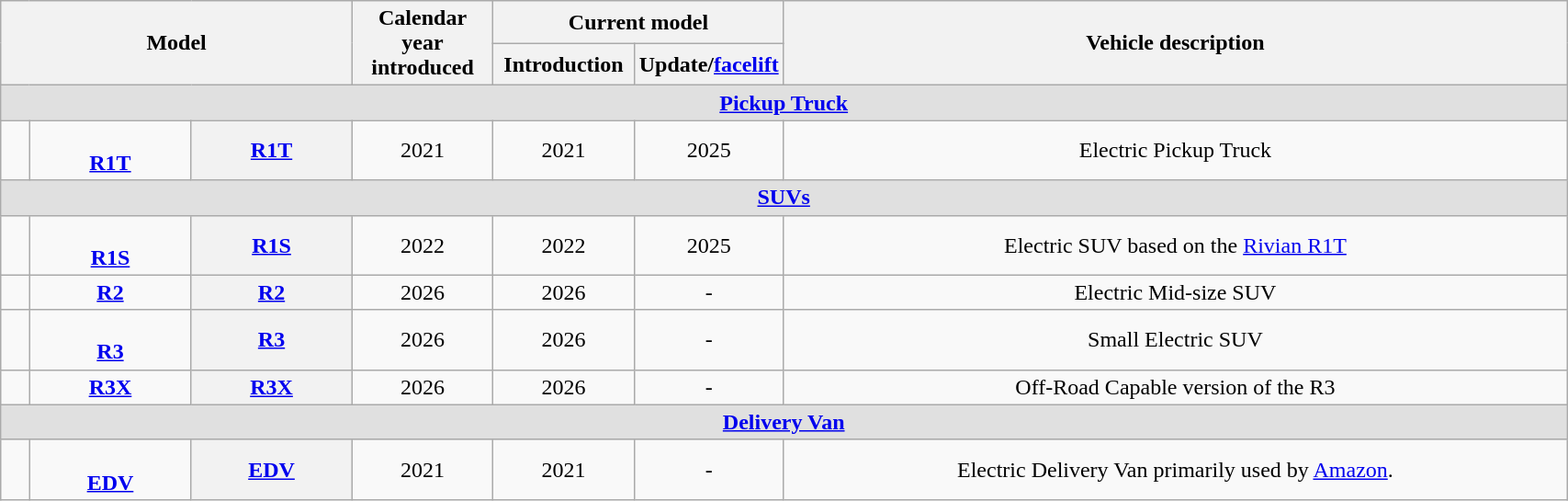<table class="wikitable" style="text-align: center; width: 90%">
<tr>
<th colspan="3" rowspan="2">Model</th>
<th rowspan="2" width="9%">Calendar year<br>introduced</th>
<th scope="col" colspan=2>Current model</th>
<th rowspan="2" width="50%" cellpadding="32px">Vehicle description</th>
</tr>
<tr>
<th width="9%">Introduction</th>
<th width="9%">Update/<a href='#'>facelift</a></th>
</tr>
<tr>
<td style="background-color:#e0e0e0;" colspan=7><strong><a href='#'>Pickup Truck</a></strong></td>
</tr>
<tr>
<td></td>
<td><br><strong><a href='#'>R1T</a></strong></td>
<th><a href='#'>R1T</a></th>
<td>2021</td>
<td>2021</td>
<td>2025</td>
<td>Electric Pickup Truck</td>
</tr>
<tr>
<td style="background-color:#e0e0e0;" colspan=7><strong><a href='#'>SUVs</a></strong></td>
</tr>
<tr>
<td></td>
<td><br><strong><a href='#'>R1S</a></strong></td>
<th><a href='#'>R1S</a></th>
<td>2022</td>
<td>2022</td>
<td>2025</td>
<td>Electric SUV based on the <a href='#'>Rivian R1T</a></td>
</tr>
<tr>
<td></td>
<td><strong><a href='#'>R2</a></strong></td>
<th><a href='#'>R2</a></th>
<td>2026</td>
<td>2026</td>
<td>-</td>
<td>Electric Mid-size SUV</td>
</tr>
<tr>
<td></td>
<td><br><strong><a href='#'>R3</a></strong></td>
<th><a href='#'>R3</a></th>
<td>2026</td>
<td>2026</td>
<td>-</td>
<td>Small Electric SUV</td>
</tr>
<tr>
<td></td>
<td><strong><a href='#'>R3X</a></strong></td>
<th><a href='#'>R3X</a></th>
<td>2026</td>
<td>2026</td>
<td>-</td>
<td>Off-Road Capable version of the R3</td>
</tr>
<tr>
<td style="background-color:#e0e0e0;" colspan=7><strong><a href='#'>Delivery Van</a></strong></td>
</tr>
<tr>
<td></td>
<td><br><strong><a href='#'>EDV</a></strong></td>
<th><a href='#'>EDV</a></th>
<td>2021</td>
<td>2021</td>
<td>-</td>
<td>Electric Delivery Van primarily used by <a href='#'>Amazon</a>.</td>
</tr>
</table>
